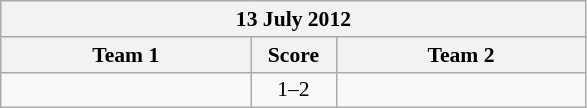<table class="wikitable" style="text-align: center; font-size:90% ">
<tr>
<th colspan=3>13 July 2012</th>
</tr>
<tr>
<th align="right" width="160">Team 1</th>
<th width="50">Score</th>
<th align="left" width="160">Team 2</th>
</tr>
<tr>
<td align=right></td>
<td align=center>1–2</td>
<td align=left><strong></strong></td>
</tr>
</table>
